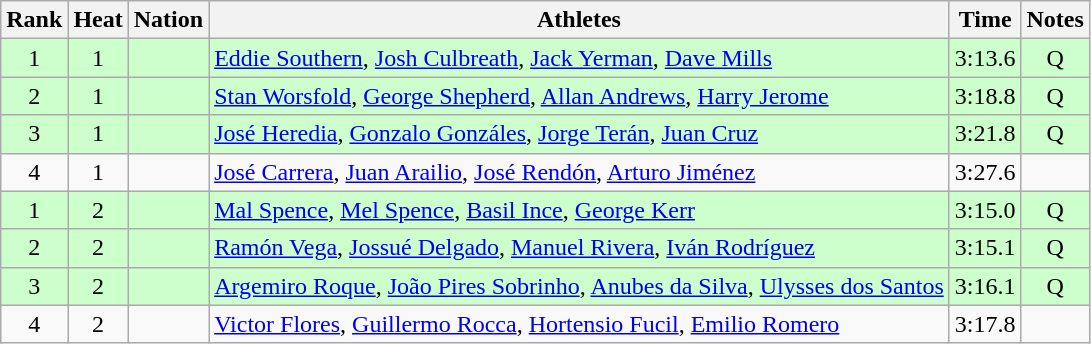<table class="wikitable sortable" style="text-align:center">
<tr>
<th>Rank</th>
<th>Heat</th>
<th>Nation</th>
<th>Athletes</th>
<th>Time</th>
<th>Notes</th>
</tr>
<tr bgcolor=ccffcc>
<td>1</td>
<td>1</td>
<td align=left></td>
<td align=left><a href='#'>Eddie Southern</a>, <a href='#'>Josh Culbreath</a>, <a href='#'>Jack Yerman</a>, <a href='#'>Dave Mills</a></td>
<td>3:13.6</td>
<td>Q</td>
</tr>
<tr bgcolor=ccffcc>
<td>2</td>
<td>1</td>
<td align=left></td>
<td align=left><a href='#'>Stan Worsfold</a>, <a href='#'>George Shepherd</a>, <a href='#'>Allan Andrews</a>, <a href='#'>Harry Jerome</a></td>
<td>3:18.8</td>
<td>Q</td>
</tr>
<tr bgcolor=ccffcc>
<td>3</td>
<td>1</td>
<td align=left></td>
<td align=left><a href='#'>José Heredia</a>, <a href='#'>Gonzalo Gonzáles</a>, <a href='#'>Jorge Terán</a>, <a href='#'>Juan Cruz</a></td>
<td>3:21.8</td>
<td>Q</td>
</tr>
<tr>
<td>4</td>
<td>1</td>
<td align=left></td>
<td align=left><a href='#'>José Carrera</a>, <a href='#'>Juan Arailio</a>, <a href='#'>José Rendón</a>, <a href='#'>Arturo Jiménez</a></td>
<td>3:27.6</td>
<td></td>
</tr>
<tr bgcolor=ccffcc>
<td>1</td>
<td>2</td>
<td align=left></td>
<td align=left><a href='#'>Mal Spence</a>, <a href='#'>Mel Spence</a>, <a href='#'>Basil Ince</a>, <a href='#'>George Kerr</a></td>
<td>3:15.0</td>
<td>Q</td>
</tr>
<tr bgcolor=ccffcc>
<td>2</td>
<td>2</td>
<td align=left></td>
<td align=left><a href='#'>Ramón Vega</a>, <a href='#'>Jossué Delgado</a>, <a href='#'>Manuel Rivera</a>, <a href='#'>Iván Rodríguez</a></td>
<td>3:15.1</td>
<td>Q</td>
</tr>
<tr bgcolor=ccffcc>
<td>3</td>
<td>2</td>
<td align=left></td>
<td align=left><a href='#'>Argemiro Roque</a>, <a href='#'>João Pires Sobrinho</a>, <a href='#'>Anubes da Silva</a>, <a href='#'>Ulysses dos Santos</a></td>
<td>3:16.1</td>
<td>Q</td>
</tr>
<tr>
<td>4</td>
<td>2</td>
<td align=left></td>
<td align=left><a href='#'>Victor Flores</a>, <a href='#'>Guillermo Rocca</a>, <a href='#'>Hortensio Fucil</a>, <a href='#'>Emilio Romero</a></td>
<td>3:17.8</td>
<td></td>
</tr>
</table>
